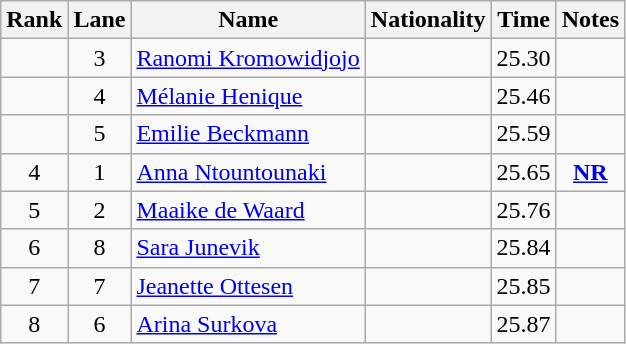<table class="wikitable sortable" style="text-align:center">
<tr>
<th>Rank</th>
<th>Lane</th>
<th>Name</th>
<th>Nationality</th>
<th>Time</th>
<th>Notes</th>
</tr>
<tr>
<td></td>
<td>3</td>
<td align=left><a href='#'>Ranomi Kromowidjojo</a></td>
<td align=left></td>
<td>25.30</td>
<td></td>
</tr>
<tr>
<td></td>
<td>4</td>
<td align=left><a href='#'>Mélanie Henique</a></td>
<td align=left></td>
<td>25.46</td>
<td></td>
</tr>
<tr>
<td></td>
<td>5</td>
<td align=left><a href='#'>Emilie Beckmann</a></td>
<td align=left></td>
<td>25.59</td>
<td></td>
</tr>
<tr>
<td>4</td>
<td>1</td>
<td align=left><a href='#'>Anna Ntountounaki</a></td>
<td align=left></td>
<td>25.65</td>
<td><strong><a href='#'>NR</a></strong></td>
</tr>
<tr>
<td>5</td>
<td>2</td>
<td align=left><a href='#'>Maaike de Waard</a></td>
<td align=left></td>
<td>25.76</td>
<td></td>
</tr>
<tr>
<td>6</td>
<td>8</td>
<td align=left><a href='#'>Sara Junevik</a></td>
<td align=left></td>
<td>25.84</td>
<td></td>
</tr>
<tr>
<td>7</td>
<td>7</td>
<td align=left><a href='#'>Jeanette Ottesen</a></td>
<td align=left></td>
<td>25.85</td>
<td></td>
</tr>
<tr>
<td>8</td>
<td>6</td>
<td align=left><a href='#'>Arina Surkova</a></td>
<td align=left></td>
<td>25.87</td>
<td></td>
</tr>
</table>
